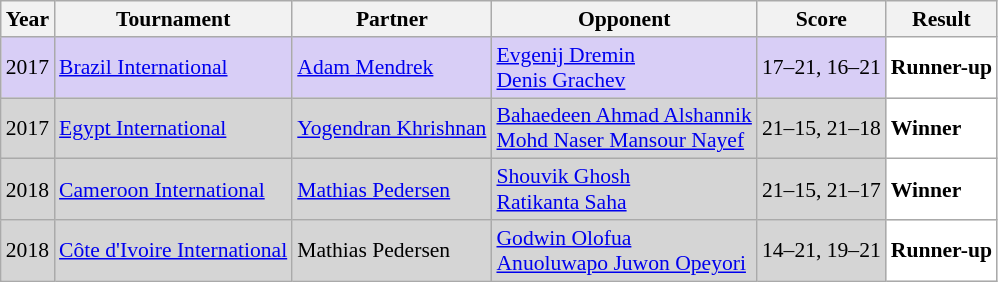<table class="sortable wikitable" style="font-size: 90%;">
<tr>
<th>Year</th>
<th>Tournament</th>
<th>Partner</th>
<th>Opponent</th>
<th>Score</th>
<th>Result</th>
</tr>
<tr style="background:#D8CEF6">
<td align="center">2017</td>
<td align="left"><a href='#'>Brazil International</a></td>
<td align="left"> <a href='#'>Adam Mendrek</a></td>
<td align="left"> <a href='#'>Evgenij Dremin</a> <br>  <a href='#'>Denis Grachev</a></td>
<td align="left">17–21, 16–21</td>
<td style="text-align:left; background:white"> <strong>Runner-up</strong></td>
</tr>
<tr style="background:#D5D5D5">
<td align="center">2017</td>
<td align="left"><a href='#'>Egypt International</a></td>
<td align="left"> <a href='#'>Yogendran Khrishnan</a></td>
<td align="left"> <a href='#'>Bahaedeen Ahmad Alshannik</a> <br>  <a href='#'>Mohd Naser Mansour Nayef</a></td>
<td align="left">21–15, 21–18</td>
<td style="text-align:left; background:white"> <strong>Winner</strong></td>
</tr>
<tr style="background:#D5D5D5">
<td align="center">2018</td>
<td align="left"><a href='#'>Cameroon International</a></td>
<td align="left"> <a href='#'>Mathias Pedersen</a></td>
<td align="left"> <a href='#'>Shouvik Ghosh</a> <br>  <a href='#'>Ratikanta Saha</a></td>
<td align="left">21–15, 21–17</td>
<td style="text-align:left; background:white"> <strong>Winner</strong></td>
</tr>
<tr style="background:#D5D5D5">
<td align="center">2018</td>
<td align="left"><a href='#'>Côte d'Ivoire International</a></td>
<td align="left"> Mathias Pedersen</td>
<td align="left"> <a href='#'>Godwin Olofua</a> <br>  <a href='#'>Anuoluwapo Juwon Opeyori</a></td>
<td align="left">14–21, 19–21</td>
<td style="text-align:left; background:white"> <strong>Runner-up</strong></td>
</tr>
</table>
